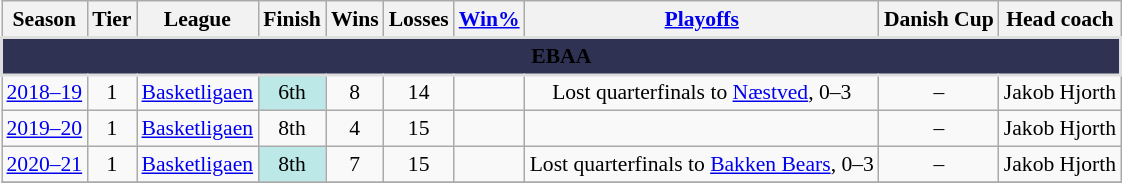<table class="wikitable sortable plainrowheaders" style="text-align:center; font-size:90%" summary="Season (sortable), Team, Conference, Conference finish (sortable), Division, Division finish (sortable), Wins (sortable), Losses (sortable), Win% (sortable), GB (sortable), Playoffs, Awards and Head coach">
<tr>
<th scope="col">Season</th>
<th scope="col">Tier</th>
<th scope="col">League</th>
<th scope="col">Finish</th>
<th scope="col">Wins</th>
<th scope="col">Losses</th>
<th scope="col"><a href='#'>Win%</a></th>
<th scope="col" class="unsortable"><a href='#'>Playoffs</a></th>
<th scope="col" class="unsortable">Danish Cup</th>
<th scope="col">Head coach</th>
</tr>
<tr class="sortbottom">
<td colspan="13" class="unsortable" align="center" style="border:2px solid #DEDEDE; background-color:#2F3253"><span><strong>EBAA</strong></span></td>
</tr>
<tr>
<td><a href='#'>2018–19</a></td>
<td>1</td>
<td><a href='#'>Basketligaen</a></td>
<td style="background:#bce8e8">6th</td>
<td>8</td>
<td>14</td>
<td></td>
<td>Lost quarterfinals to <a href='#'> Næstved</a>, 0–3</td>
<td>–</td>
<td>Jakob Hjorth</td>
</tr>
<tr>
<td><a href='#'>2019–20</a></td>
<td>1</td>
<td><a href='#'>Basketligaen</a></td>
<td>8th</td>
<td>4</td>
<td>15</td>
<td></td>
<td></td>
<td>–</td>
<td>Jakob Hjorth</td>
</tr>
<tr>
<td><a href='#'>2020–21</a></td>
<td>1</td>
<td><a href='#'>Basketligaen</a></td>
<td style="background:#bce8e8">8th</td>
<td>7</td>
<td>15</td>
<td></td>
<td>Lost quarterfinals to <a href='#'>Bakken Bears</a>, 0–3</td>
<td>–</td>
<td>Jakob Hjorth</td>
</tr>
<tr>
</tr>
</table>
